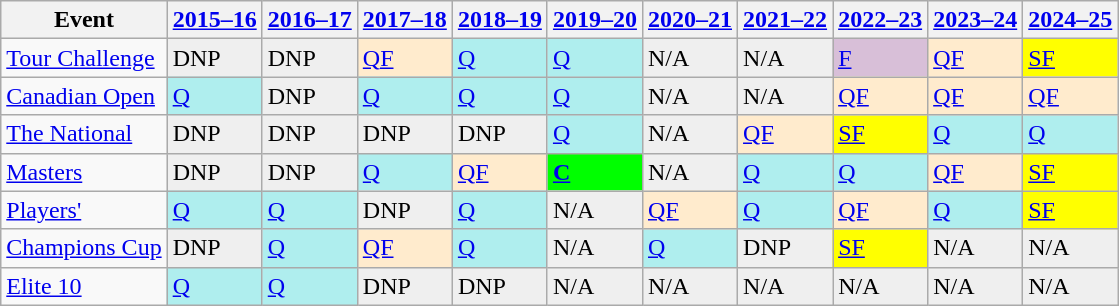<table class="wikitable" border="1">
<tr>
<th>Event</th>
<th><a href='#'>2015–16</a></th>
<th><a href='#'>2016–17</a></th>
<th><a href='#'>2017–18</a></th>
<th><a href='#'>2018–19</a></th>
<th><a href='#'>2019–20</a></th>
<th><a href='#'>2020–21</a></th>
<th><a href='#'>2021–22</a></th>
<th><a href='#'>2022–23</a></th>
<th><a href='#'>2023–24</a></th>
<th><a href='#'>2024–25</a></th>
</tr>
<tr>
<td><a href='#'>Tour Challenge</a></td>
<td style="background:#EFEFEF;">DNP</td>
<td style="background:#EFEFEF;">DNP</td>
<td style="background:#ffebcd;"><a href='#'>QF</a></td>
<td style="background:#afeeee;"><a href='#'>Q</a></td>
<td style="background:#afeeee;"><a href='#'>Q</a></td>
<td style="background:#EFEFEF;">N/A</td>
<td style="background:#EFEFEF;">N/A</td>
<td style="background:thistle;"><a href='#'>F</a></td>
<td style="background:#ffebcd;"><a href='#'>QF</a></td>
<td style="background:yellow;"><a href='#'>SF</a></td>
</tr>
<tr>
<td><a href='#'>Canadian Open</a></td>
<td style="background:#afeeee;"><a href='#'>Q</a></td>
<td style="background:#EFEFEF;">DNP</td>
<td style="background:#afeeee;"><a href='#'>Q</a></td>
<td style="background:#afeeee;"><a href='#'>Q</a></td>
<td style="background:#afeeee;"><a href='#'>Q</a></td>
<td style="background:#EFEFEF;">N/A</td>
<td style="background:#EFEFEF;">N/A</td>
<td style="background:#ffebcd;"><a href='#'>QF</a></td>
<td style="background:#ffebcd;"><a href='#'>QF</a></td>
<td style="background:#ffebcd;"><a href='#'>QF</a></td>
</tr>
<tr>
<td><a href='#'>The National</a></td>
<td style="background:#EFEFEF;">DNP</td>
<td style="background:#EFEFEF;">DNP</td>
<td style="background:#EFEFEF;">DNP</td>
<td style="background:#EFEFEF;">DNP</td>
<td style="background:#afeeee;"><a href='#'>Q</a></td>
<td style="background:#EFEFEF;">N/A</td>
<td style="background:#ffebcd;"><a href='#'>QF</a></td>
<td style="background:yellow;"><a href='#'>SF</a></td>
<td style="background:#afeeee;"><a href='#'>Q</a></td>
<td style="background:#afeeee;"><a href='#'>Q</a></td>
</tr>
<tr>
<td><a href='#'>Masters</a></td>
<td style="background:#EFEFEF;">DNP</td>
<td style="background:#EFEFEF;">DNP</td>
<td style="background:#afeeee;"><a href='#'>Q</a></td>
<td style="background:#ffebcd;"><a href='#'>QF</a></td>
<td style="background:#0f0;"><strong><a href='#'>C</a></strong></td>
<td style="background:#EFEFEF;">N/A</td>
<td style="background:#afeeee;"><a href='#'>Q</a></td>
<td style="background:#afeeee;"><a href='#'>Q</a></td>
<td style="background:#ffebcd;"><a href='#'>QF</a></td>
<td style="background:yellow;"><a href='#'>SF</a></td>
</tr>
<tr>
<td><a href='#'>Players'</a></td>
<td style="background:#afeeee;"><a href='#'>Q</a></td>
<td style="background:#afeeee;"><a href='#'>Q</a></td>
<td style="background:#EFEFEF;">DNP</td>
<td style="background:#afeeee;"><a href='#'>Q</a></td>
<td style="background:#EFEFEF;">N/A</td>
<td style="background:#ffebcd;"><a href='#'>QF</a></td>
<td style="background:#afeeee;"><a href='#'>Q</a></td>
<td style="background:#ffebcd;"><a href='#'>QF</a></td>
<td style="background:#afeeee;"><a href='#'>Q</a></td>
<td style="background:yellow;"><a href='#'>SF</a></td>
</tr>
<tr>
<td><a href='#'>Champions Cup</a></td>
<td style="background:#EFEFEF;">DNP</td>
<td style="background:#afeeee;"><a href='#'>Q</a></td>
<td style="background:#ffebcd;"><a href='#'>QF</a></td>
<td style="background:#afeeee;"><a href='#'>Q</a></td>
<td style="background:#EFEFEF;">N/A</td>
<td style="background:#afeeee;"><a href='#'>Q</a></td>
<td style="background:#EFEFEF;">DNP</td>
<td style="background:yellow;"><a href='#'>SF</a></td>
<td style="background:#EFEFEF;">N/A</td>
<td style="background:#EFEFEF;">N/A</td>
</tr>
<tr>
<td><a href='#'>Elite 10</a></td>
<td style="background:#afeeee;"><a href='#'>Q</a></td>
<td style="background:#afeeee;"><a href='#'>Q</a></td>
<td style="background:#EFEFEF;">DNP</td>
<td style="background:#EFEFEF;">DNP</td>
<td style="background:#EFEFEF;">N/A</td>
<td style="background:#EFEFEF;">N/A</td>
<td style="background:#EFEFEF;">N/A</td>
<td style="background:#EFEFEF;">N/A</td>
<td style="background:#EFEFEF;">N/A</td>
<td style="background:#EFEFEF;">N/A</td>
</tr>
</table>
